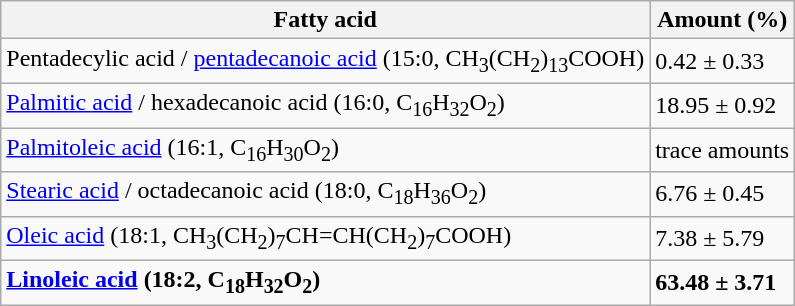<table class="wikitable">
<tr>
<th>Fatty acid</th>
<th>Amount (%)</th>
</tr>
<tr>
<td>Pentadecylic acid / <a href='#'>pentadecanoic acid</a> (15:0, CH<sub>3</sub>(CH<sub>2</sub>)<sub>13</sub>COOH)</td>
<td>0.42 ± 0.33</td>
</tr>
<tr>
<td><a href='#'>Palmitic acid</a> / hexadecanoic acid (16:0, C<sub>16</sub>H<sub>32</sub>O<sub>2</sub>)</td>
<td>18.95 ± 0.92</td>
</tr>
<tr>
<td><a href='#'>Palmitoleic acid</a> (16:1, C<sub>16</sub>H<sub>30</sub>O<sub>2</sub>)</td>
<td>trace amounts</td>
</tr>
<tr>
<td><a href='#'>Stearic acid</a> / octadecanoic acid (18:0, C<sub>18</sub>H<sub>36</sub>O<sub>2</sub>)</td>
<td>6.76 ± 0.45</td>
</tr>
<tr>
<td><a href='#'>Oleic acid</a> (18:1, CH<sub>3</sub>(CH<sub>2</sub>)<sub>7</sub>CH=CH(CH<sub>2</sub>)<sub>7</sub>COOH)</td>
<td>7.38 ± 5.79</td>
</tr>
<tr>
<td><strong><a href='#'>Linoleic acid</a> (18:2, C<sub>18</sub>H<sub>32</sub>O<sub>2</sub>)</strong></td>
<td><strong>63.48 ± 3.71</strong></td>
</tr>
</table>
